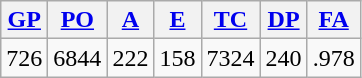<table class="wikitable">
<tr>
<th><a href='#'>GP</a></th>
<th><a href='#'>PO</a></th>
<th><a href='#'>A</a></th>
<th><a href='#'>E</a></th>
<th><a href='#'>TC</a></th>
<th><a href='#'>DP</a></th>
<th><a href='#'>FA</a></th>
</tr>
<tr align=center>
<td>726</td>
<td>6844</td>
<td>222</td>
<td>158</td>
<td>7324</td>
<td>240</td>
<td>.978</td>
</tr>
</table>
